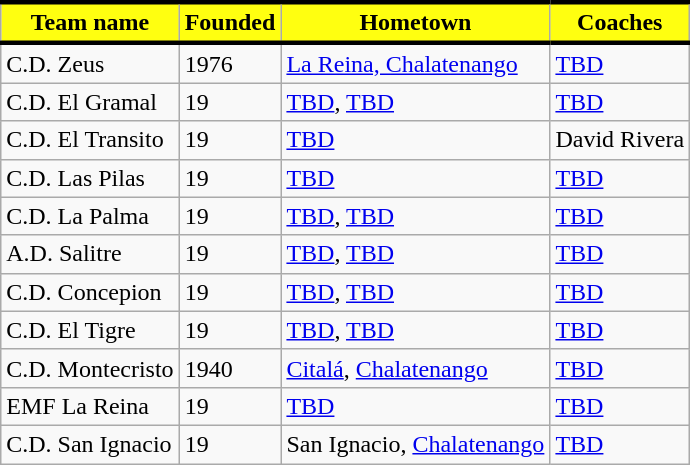<table class="wikitable">
<tr>
<th style="background:#FFFF10; color:black; border-top:black 3px solid; border-bottom:black 3px solid;">Team name</th>
<th style="background:#FFFF10; color:black; border-top:black 3px solid; border-bottom:black 3px solid;">Founded</th>
<th style="background:#FFFF10; color:black; border-top:black 3px solid; border-bottom:black 3px solid;">Hometown</th>
<th style="background:#FFFF10; color:black; border-top:black 3px solid; border-bottom:black 3px solid;">Coaches</th>
</tr>
<tr>
<td>C.D. Zeus</td>
<td>1976</td>
<td> <a href='#'>La Reina, Chalatenango</a></td>
<td> <a href='#'>TBD</a></td>
</tr>
<tr>
<td>C.D. El Gramal</td>
<td>19</td>
<td> <a href='#'>TBD</a>, <a href='#'>TBD</a></td>
<td> <a href='#'>TBD</a></td>
</tr>
<tr>
<td>C.D. El Transito</td>
<td>19</td>
<td> <a href='#'>TBD</a></td>
<td> David Rivera</td>
</tr>
<tr>
<td>C.D. Las Pilas</td>
<td>19</td>
<td> <a href='#'>TBD</a></td>
<td> <a href='#'>TBD</a></td>
</tr>
<tr>
<td>C.D. La Palma</td>
<td>19</td>
<td> <a href='#'>TBD</a>, <a href='#'>TBD</a></td>
<td> <a href='#'>TBD</a></td>
</tr>
<tr>
<td>A.D. Salitre</td>
<td>19</td>
<td> <a href='#'>TBD</a>, <a href='#'>TBD</a></td>
<td> <a href='#'>TBD</a></td>
</tr>
<tr>
<td>C.D. Concepion</td>
<td>19</td>
<td> <a href='#'>TBD</a>, <a href='#'>TBD</a></td>
<td> <a href='#'>TBD</a></td>
</tr>
<tr>
<td>C.D. El Tigre</td>
<td>19</td>
<td> <a href='#'>TBD</a>, <a href='#'>TBD</a></td>
<td> <a href='#'>TBD</a></td>
</tr>
<tr>
<td>C.D. Montecristo</td>
<td>1940</td>
<td> <a href='#'>Citalá</a>, <a href='#'>Chalatenango</a></td>
<td> <a href='#'>TBD</a></td>
</tr>
<tr>
<td>EMF La Reina</td>
<td>19</td>
<td> <a href='#'>TBD</a></td>
<td> <a href='#'>TBD</a></td>
</tr>
<tr>
<td>C.D. San Ignacio</td>
<td>19</td>
<td> San Ignacio, <a href='#'>Chalatenango</a></td>
<td> <a href='#'>TBD</a></td>
</tr>
</table>
